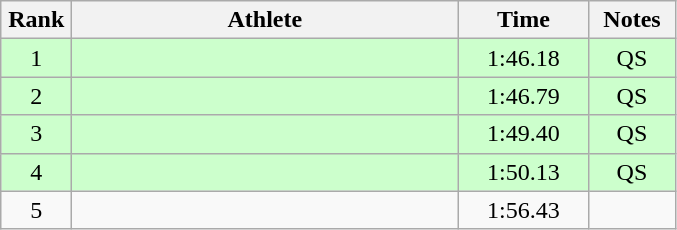<table class=wikitable style="text-align:center">
<tr>
<th width=40>Rank</th>
<th width=250>Athlete</th>
<th width=80>Time</th>
<th width=50>Notes</th>
</tr>
<tr bgcolor="ccffcc">
<td>1</td>
<td align=left></td>
<td>1:46.18</td>
<td>QS</td>
</tr>
<tr bgcolor="ccffcc">
<td>2</td>
<td align=left></td>
<td>1:46.79</td>
<td>QS</td>
</tr>
<tr bgcolor="ccffcc">
<td>3</td>
<td align=left></td>
<td>1:49.40</td>
<td>QS</td>
</tr>
<tr bgcolor="ccffcc">
<td>4</td>
<td align=left></td>
<td>1:50.13</td>
<td>QS</td>
</tr>
<tr>
<td>5</td>
<td align=left></td>
<td>1:56.43</td>
<td></td>
</tr>
</table>
